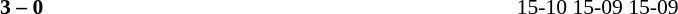<table width=100% cellspacing=1>
<tr>
<th width=20%></th>
<th width=12%></th>
<th width=20%></th>
<th width=33%></th>
<td></td>
</tr>
<tr style=font-size:90%>
<td align=right></td>
<td align=center><strong>3 – 0</strong></td>
<td></td>
<td>15-10 15-09 15-09</td>
</tr>
</table>
